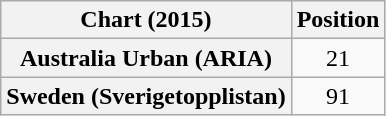<table class="wikitable sortable plainrowheaders" style="text-align:center">
<tr>
<th>Chart (2015)</th>
<th>Position</th>
</tr>
<tr>
<th scope="row">Australia Urban (ARIA)</th>
<td>21</td>
</tr>
<tr>
<th scope="row">Sweden (Sverigetopplistan)</th>
<td>91</td>
</tr>
</table>
